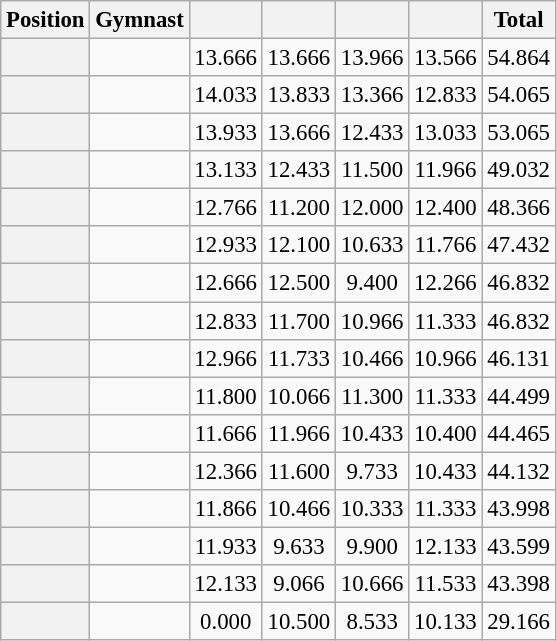<table class="wikitable sortable" style="text-align:center; font-size:95%">
<tr>
<th scope=col>Position</th>
<th scope=col>Gymnast</th>
<th scope=col></th>
<th scope=col></th>
<th scope=col></th>
<th scope=col></th>
<th scope=col>Total</th>
</tr>
<tr>
<th scope=row></th>
<td align=left></td>
<td>13.666</td>
<td>13.666</td>
<td>13.966</td>
<td>13.566</td>
<td>54.864</td>
</tr>
<tr>
<th scope=row></th>
<td align=left></td>
<td>14.033</td>
<td>13.833</td>
<td>13.366</td>
<td>12.833</td>
<td>54.065</td>
</tr>
<tr>
<th scope=row></th>
<td align=left></td>
<td>13.933</td>
<td>13.666</td>
<td>12.433</td>
<td>13.033</td>
<td>53.065</td>
</tr>
<tr>
<th scope=row></th>
<td align=left></td>
<td>13.133</td>
<td>12.433</td>
<td>11.500</td>
<td>11.966</td>
<td>49.032</td>
</tr>
<tr>
<th scope=row></th>
<td align=left></td>
<td>12.766</td>
<td>11.200</td>
<td>12.000</td>
<td>12.400</td>
<td>48.366</td>
</tr>
<tr>
<th scope=row></th>
<td align=left></td>
<td>12.933</td>
<td>12.100</td>
<td>10.633</td>
<td>11.766</td>
<td>47.432</td>
</tr>
<tr>
<th scope=row></th>
<td align=left></td>
<td>12.666</td>
<td>12.500</td>
<td>9.400</td>
<td>12.266</td>
<td>46.832</td>
</tr>
<tr>
<th scope=row></th>
<td align=left></td>
<td>12.833</td>
<td>11.700</td>
<td>10.966</td>
<td>11.333</td>
<td>46.832</td>
</tr>
<tr>
<th scope=row></th>
<td align=left></td>
<td>12.966</td>
<td>11.733</td>
<td>10.466</td>
<td>10.966</td>
<td>46.131</td>
</tr>
<tr>
<th scope=row></th>
<td align=left></td>
<td>11.800</td>
<td>10.066</td>
<td>11.300</td>
<td>11.333</td>
<td>44.499</td>
</tr>
<tr>
<th scope=row></th>
<td align=left></td>
<td>11.666</td>
<td>11.966</td>
<td>10.433</td>
<td>10.400</td>
<td>44.465</td>
</tr>
<tr>
<th scope=row></th>
<td align=left></td>
<td>12.366</td>
<td>11.600</td>
<td>9.733</td>
<td>10.433</td>
<td>44.132</td>
</tr>
<tr>
<th scope=row></th>
<td align=left></td>
<td>11.866</td>
<td>10.466</td>
<td>10.333</td>
<td>11.333</td>
<td>43.998</td>
</tr>
<tr>
<th scope=row></th>
<td align=left></td>
<td>11.933</td>
<td>9.633</td>
<td>9.900</td>
<td>12.133</td>
<td>43.599</td>
</tr>
<tr>
<th scope=row></th>
<td align=left></td>
<td>12.133</td>
<td>9.066</td>
<td>10.666</td>
<td>11.533</td>
<td>43.398</td>
</tr>
<tr>
<th scope=row></th>
<td align=left></td>
<td>0.000</td>
<td>10.500</td>
<td>8.533</td>
<td>10.133</td>
<td>29.166</td>
</tr>
</table>
